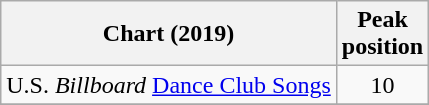<table class="wikitable">
<tr>
<th>Chart (2019)</th>
<th>Peak<br>position</th>
</tr>
<tr>
<td>U.S. <em>Billboard</em> <a href='#'>Dance Club Songs</a></td>
<td align="center">10</td>
</tr>
<tr>
</tr>
</table>
